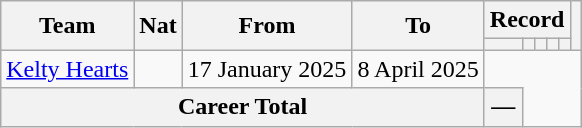<table class="wikitable" style="text-align: center">
<tr>
<th rowspan="2">Team</th>
<th rowspan="2">Nat</th>
<th rowspan="2">From</th>
<th rowspan="2">To</th>
<th colspan="5">Record</th>
<th rowspan=2></th>
</tr>
<tr>
<th></th>
<th></th>
<th></th>
<th></th>
<th></th>
</tr>
<tr>
<td align="center"><a href='#'>Kelty Hearts</a></td>
<td align="center"></td>
<td align="center">17 January 2025</td>
<td align="center">8 April 2025<br></td>
</tr>
<tr>
<th colspan=4><strong>Career Total</strong><br></th>
<th>—</th>
</tr>
</table>
